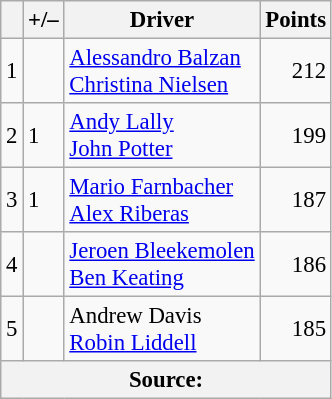<table class="wikitable" style="font-size: 95%;">
<tr>
<th scope="col"></th>
<th scope="col">+/–</th>
<th scope="col">Driver</th>
<th scope="col">Points</th>
</tr>
<tr>
<td align=center>1</td>
<td align="left"></td>
<td> <a href='#'>Alessandro Balzan</a><br> <a href='#'>Christina Nielsen</a></td>
<td align=right>212</td>
</tr>
<tr>
<td align=center>2</td>
<td align="left"> 1</td>
<td> <a href='#'>Andy Lally</a><br> <a href='#'>John Potter</a></td>
<td align=right>199</td>
</tr>
<tr>
<td align=center>3</td>
<td align="left"> 1</td>
<td> <a href='#'>Mario Farnbacher</a><br> <a href='#'>Alex Riberas</a></td>
<td align=right>187</td>
</tr>
<tr>
<td align=center>4</td>
<td align="left"></td>
<td> <a href='#'>Jeroen Bleekemolen</a><br> <a href='#'>Ben Keating</a></td>
<td align=right>186</td>
</tr>
<tr>
<td align=center>5</td>
<td align="left"></td>
<td> Andrew Davis<br> <a href='#'>Robin Liddell</a></td>
<td align=right>185</td>
</tr>
<tr>
<th colspan=5>Source:</th>
</tr>
</table>
